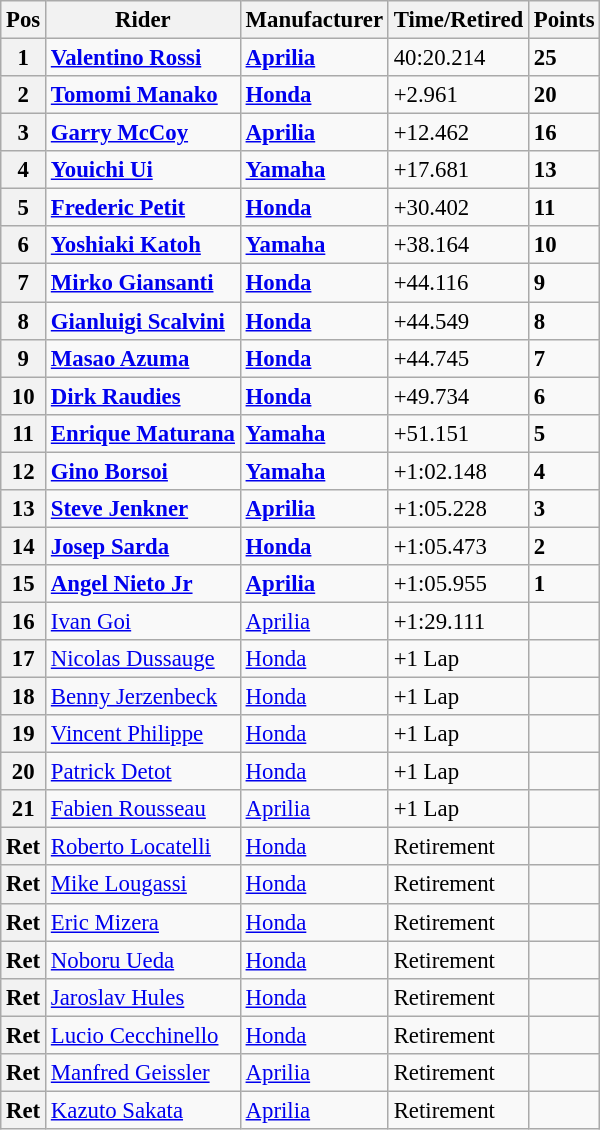<table class="wikitable" style="font-size: 95%;">
<tr>
<th>Pos</th>
<th>Rider</th>
<th>Manufacturer</th>
<th>Time/Retired</th>
<th>Points</th>
</tr>
<tr>
<th>1</th>
<td> <strong><a href='#'>Valentino Rossi</a></strong></td>
<td><strong><a href='#'>Aprilia</a></strong></td>
<td>40:20.214</td>
<td><strong>25</strong></td>
</tr>
<tr>
<th>2</th>
<td> <strong><a href='#'>Tomomi Manako</a></strong></td>
<td><strong><a href='#'>Honda</a></strong></td>
<td>+2.961</td>
<td><strong>20</strong></td>
</tr>
<tr>
<th>3</th>
<td> <strong><a href='#'>Garry McCoy</a></strong></td>
<td><strong><a href='#'>Aprilia</a></strong></td>
<td>+12.462</td>
<td><strong>16</strong></td>
</tr>
<tr>
<th>4</th>
<td> <strong><a href='#'>Youichi Ui</a></strong></td>
<td><strong><a href='#'>Yamaha</a></strong></td>
<td>+17.681</td>
<td><strong>13</strong></td>
</tr>
<tr>
<th>5</th>
<td> <strong><a href='#'>Frederic Petit</a></strong></td>
<td><strong><a href='#'>Honda</a></strong></td>
<td>+30.402</td>
<td><strong>11</strong></td>
</tr>
<tr>
<th>6</th>
<td> <strong><a href='#'>Yoshiaki Katoh</a></strong></td>
<td><strong><a href='#'>Yamaha</a></strong></td>
<td>+38.164</td>
<td><strong>10</strong></td>
</tr>
<tr>
<th>7</th>
<td> <strong><a href='#'>Mirko Giansanti</a></strong></td>
<td><strong><a href='#'>Honda</a></strong></td>
<td>+44.116</td>
<td><strong>9</strong></td>
</tr>
<tr>
<th>8</th>
<td> <strong><a href='#'>Gianluigi Scalvini</a></strong></td>
<td><strong><a href='#'>Honda</a></strong></td>
<td>+44.549</td>
<td><strong>8</strong></td>
</tr>
<tr>
<th>9</th>
<td> <strong><a href='#'>Masao Azuma</a></strong></td>
<td><strong><a href='#'>Honda</a></strong></td>
<td>+44.745</td>
<td><strong>7</strong></td>
</tr>
<tr>
<th>10</th>
<td> <strong><a href='#'>Dirk Raudies</a></strong></td>
<td><strong><a href='#'>Honda</a></strong></td>
<td>+49.734</td>
<td><strong>6</strong></td>
</tr>
<tr>
<th>11</th>
<td> <strong><a href='#'>Enrique Maturana</a></strong></td>
<td><strong><a href='#'>Yamaha</a></strong></td>
<td>+51.151</td>
<td><strong>5</strong></td>
</tr>
<tr>
<th>12</th>
<td> <strong><a href='#'>Gino Borsoi</a></strong></td>
<td><strong><a href='#'>Yamaha</a></strong></td>
<td>+1:02.148</td>
<td><strong>4</strong></td>
</tr>
<tr>
<th>13</th>
<td> <strong><a href='#'>Steve Jenkner</a></strong></td>
<td><strong><a href='#'>Aprilia</a></strong></td>
<td>+1:05.228</td>
<td><strong>3</strong></td>
</tr>
<tr>
<th>14</th>
<td> <strong><a href='#'>Josep Sarda</a></strong></td>
<td><strong><a href='#'>Honda</a></strong></td>
<td>+1:05.473</td>
<td><strong>2</strong></td>
</tr>
<tr>
<th>15</th>
<td> <strong><a href='#'>Angel Nieto Jr</a></strong></td>
<td><strong><a href='#'>Aprilia</a></strong></td>
<td>+1:05.955</td>
<td><strong>1</strong></td>
</tr>
<tr>
<th>16</th>
<td> <a href='#'>Ivan Goi</a></td>
<td><a href='#'>Aprilia</a></td>
<td>+1:29.111</td>
<td></td>
</tr>
<tr>
<th>17</th>
<td> <a href='#'>Nicolas Dussauge</a></td>
<td><a href='#'>Honda</a></td>
<td>+1 Lap</td>
<td></td>
</tr>
<tr>
<th>18</th>
<td> <a href='#'>Benny Jerzenbeck</a></td>
<td><a href='#'>Honda</a></td>
<td>+1 Lap</td>
<td></td>
</tr>
<tr>
<th>19</th>
<td> <a href='#'>Vincent Philippe</a></td>
<td><a href='#'>Honda</a></td>
<td>+1 Lap</td>
<td></td>
</tr>
<tr>
<th>20</th>
<td> <a href='#'>Patrick Detot</a></td>
<td><a href='#'>Honda</a></td>
<td>+1 Lap</td>
<td></td>
</tr>
<tr>
<th>21</th>
<td> <a href='#'>Fabien Rousseau</a></td>
<td><a href='#'>Aprilia</a></td>
<td>+1 Lap</td>
<td></td>
</tr>
<tr>
<th>Ret</th>
<td> <a href='#'>Roberto Locatelli</a></td>
<td><a href='#'>Honda</a></td>
<td>Retirement</td>
<td></td>
</tr>
<tr>
<th>Ret</th>
<td> <a href='#'>Mike Lougassi</a></td>
<td><a href='#'>Honda</a></td>
<td>Retirement</td>
<td></td>
</tr>
<tr>
<th>Ret</th>
<td> <a href='#'>Eric Mizera</a></td>
<td><a href='#'>Honda</a></td>
<td>Retirement</td>
<td></td>
</tr>
<tr>
<th>Ret</th>
<td> <a href='#'>Noboru Ueda</a></td>
<td><a href='#'>Honda</a></td>
<td>Retirement</td>
<td></td>
</tr>
<tr>
<th>Ret</th>
<td> <a href='#'>Jaroslav Hules</a></td>
<td><a href='#'>Honda</a></td>
<td>Retirement</td>
<td></td>
</tr>
<tr>
<th>Ret</th>
<td> <a href='#'>Lucio Cecchinello</a></td>
<td><a href='#'>Honda</a></td>
<td>Retirement</td>
<td></td>
</tr>
<tr>
<th>Ret</th>
<td> <a href='#'>Manfred Geissler</a></td>
<td><a href='#'>Aprilia</a></td>
<td>Retirement</td>
<td></td>
</tr>
<tr>
<th>Ret</th>
<td> <a href='#'>Kazuto Sakata</a></td>
<td><a href='#'>Aprilia</a></td>
<td>Retirement</td>
<td></td>
</tr>
</table>
